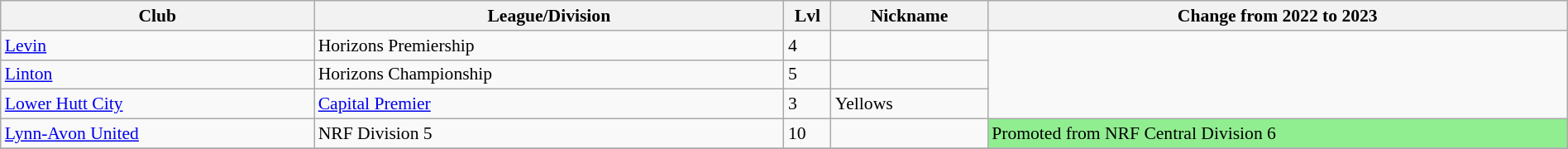<table class="wikitable sortable" width=100% style="font-size:90%">
<tr>
<th width=20%>Club</th>
<th width=30%>League/Division</th>
<th width=3%>Lvl</th>
<th width=10%>Nickname</th>
<th width=37%>Change from 2022 to 2023</th>
</tr>
<tr>
<td><a href='#'>Levin</a></td>
<td>Horizons Premiership</td>
<td>4</td>
<td></td>
</tr>
<tr>
<td><a href='#'>Linton</a></td>
<td>Horizons Championship</td>
<td>5</td>
<td></td>
</tr>
<tr>
<td><a href='#'>Lower Hutt City</a></td>
<td><a href='#'>Capital Premier</a></td>
<td>3</td>
<td>Yellows</td>
</tr>
<tr>
<td><a href='#'>Lynn-Avon United</a></td>
<td>NRF Division 5</td>
<td>10</td>
<td></td>
<td style="background:lightgreen">Promoted from NRF Central Division 6</td>
</tr>
<tr>
</tr>
</table>
